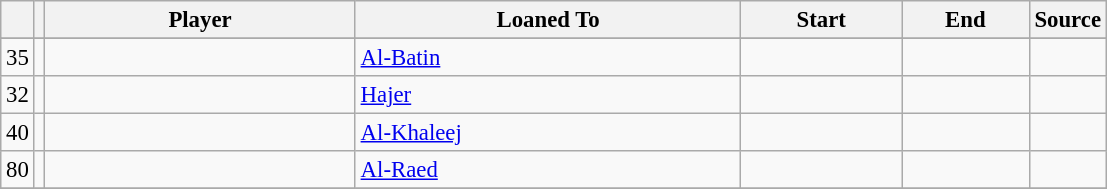<table class="wikitable plainrowheaders sortable" style="font-size:95%">
<tr>
<th></th>
<th></th>
<th scope="col" style="width:200px;"><strong>Player</strong></th>
<th scope="col" style="width:250px;"><strong>Loaned To</strong></th>
<th scope="col" style="width:100px;"><strong>Start</strong></th>
<th scope="col" style="width:78px;"><strong>End</strong></th>
<th><strong>Source</strong></th>
</tr>
<tr>
</tr>
<tr>
<td align=center>35</td>
<td align=center></td>
<td></td>
<td> <a href='#'>Al-Batin</a></td>
<td align=center></td>
<td align=center></td>
<td align=center></td>
</tr>
<tr>
<td align=center>32</td>
<td align=center></td>
<td></td>
<td> <a href='#'>Hajer</a></td>
<td align=center></td>
<td align=center></td>
<td align=center></td>
</tr>
<tr>
<td align=center>40</td>
<td align=center></td>
<td></td>
<td> <a href='#'>Al-Khaleej</a></td>
<td align=center></td>
<td align=center></td>
<td align=center></td>
</tr>
<tr>
<td align=center>80</td>
<td align=center></td>
<td></td>
<td> <a href='#'>Al-Raed</a></td>
<td align=center></td>
<td align=center></td>
<td align=center></td>
</tr>
<tr>
</tr>
</table>
